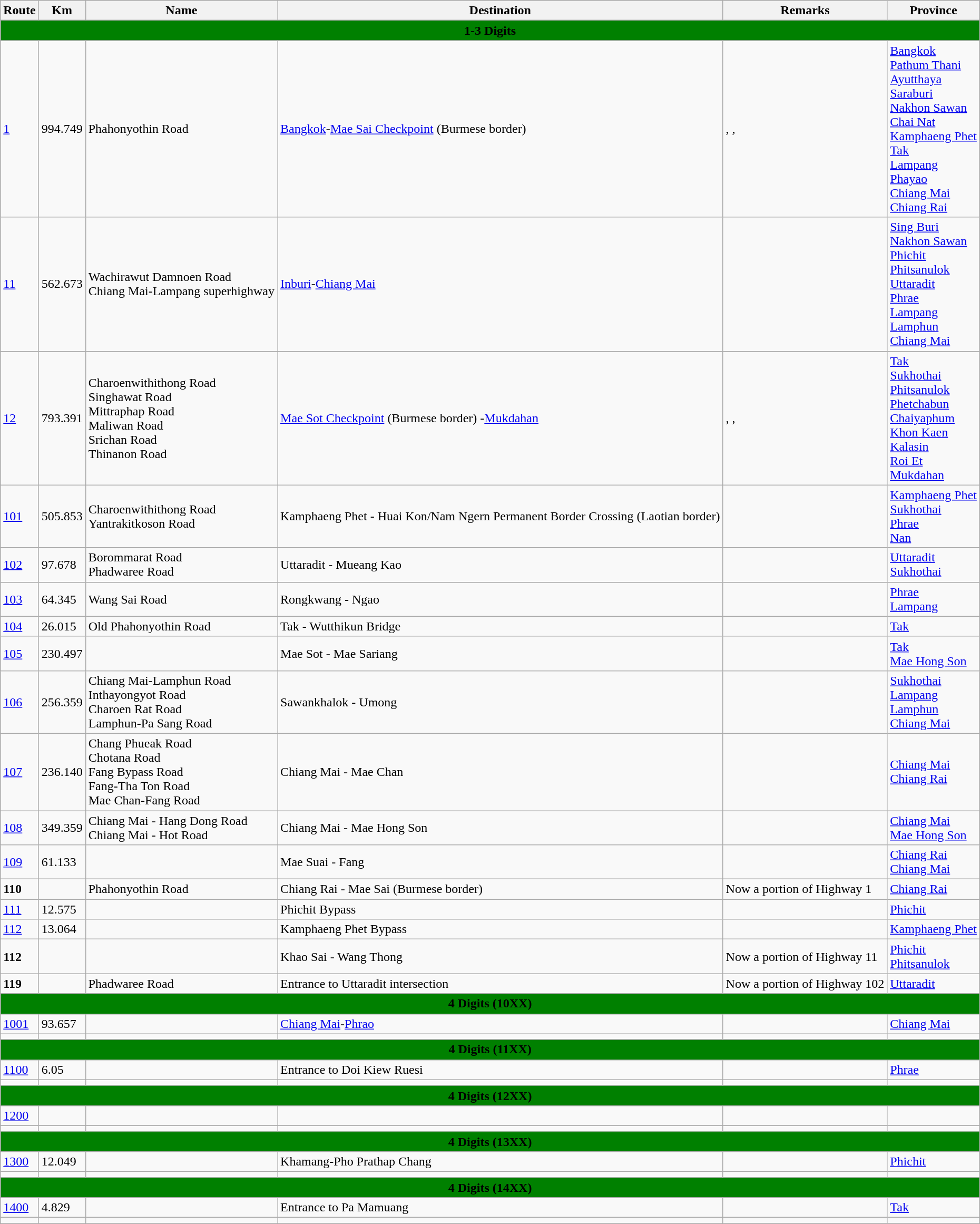<table class="wikitable">
<tr>
<th>Route</th>
<th>Km</th>
<th>Name</th>
<th>Destination</th>
<th>Remarks</th>
<th>Province</th>
</tr>
<tr>
<td colspan="6" style="width:600px; text-align:center; background:green;"><strong><span>1-3 Digits</span></strong></td>
</tr>
<tr>
<td> <a href='#'>1</a></td>
<td>994.749</td>
<td>Phahonyothin Road</td>
<td><a href='#'>Bangkok</a>-<a href='#'>Mae Sai Checkpoint</a> (Burmese border)</td>
<td>, , </td>
<td><a href='#'>Bangkok</a><br><a href='#'>Pathum Thani</a><br><a href='#'>Ayutthaya</a><br><a href='#'>Saraburi</a><br><a href='#'>Nakhon Sawan</a><br><a href='#'>Chai Nat</a><br><a href='#'>Kamphaeng Phet</a><br><a href='#'>Tak</a><br><a href='#'>Lampang</a><br><a href='#'>Phayao</a><br> <a href='#'>Chiang Mai</a><br><a href='#'>Chiang Rai</a></td>
</tr>
<tr>
<td> <a href='#'>11</a></td>
<td>562.673</td>
<td>Wachirawut Damnoen Road<br>Chiang Mai-Lampang superhighway</td>
<td><a href='#'>Inburi</a>-<a href='#'>Chiang Mai</a></td>
<td></td>
<td><a href='#'>Sing Buri</a><br><a href='#'>Nakhon Sawan</a><br><a href='#'>Phichit</a><br><a href='#'>Phitsanulok</a><br><a href='#'>Uttaradit</a><br><a href='#'>Phrae</a><br><a href='#'>Lampang</a><br><a href='#'>Lamphun</a><br><a href='#'>Chiang Mai</a></td>
</tr>
<tr>
<td> <a href='#'>12</a></td>
<td>793.391</td>
<td>Charoenwithithong Road<br>Singhawat Road<br>Mittraphap Road<br>Maliwan Road<br>Srichan Road<br>Thinanon Road</td>
<td><a href='#'>Mae Sot Checkpoint</a> (Burmese border) -<a href='#'>Mukdahan</a></td>
<td>, , </td>
<td><a href='#'>Tak</a><br><a href='#'>Sukhothai</a><br><a href='#'>Phitsanulok</a><br><a href='#'>Phetchabun</a><br><a href='#'>Chaiyaphum</a><br><a href='#'>Khon Kaen</a><br><a href='#'>Kalasin</a><br><a href='#'>Roi Et</a><br><a href='#'>Mukdahan</a></td>
</tr>
<tr>
<td> <a href='#'>101</a></td>
<td>505.853</td>
<td>Charoenwithithong Road<br>Yantrakitkoson Road</td>
<td>Kamphaeng Phet - Huai Kon/Nam Ngern Permanent Border Crossing (Laotian border)</td>
<td></td>
<td><a href='#'>Kamphaeng Phet</a><br><a href='#'>Sukhothai</a><br><a href='#'>Phrae</a><br><a href='#'>Nan</a></td>
</tr>
<tr>
<td> <a href='#'>102</a></td>
<td>97.678</td>
<td>Borommarat Road<br>Phadwaree Road</td>
<td>Uttaradit - Mueang Kao</td>
<td></td>
<td><a href='#'>Uttaradit</a><br><a href='#'>Sukhothai</a></td>
</tr>
<tr>
<td> <a href='#'>103</a></td>
<td>64.345</td>
<td>Wang Sai Road</td>
<td>Rongkwang - Ngao</td>
<td></td>
<td><a href='#'>Phrae</a><br><a href='#'>Lampang</a></td>
</tr>
<tr>
<td> <a href='#'>104</a></td>
<td>26.015</td>
<td>Old Phahonyothin Road</td>
<td>Tak - Wutthikun Bridge</td>
<td></td>
<td><a href='#'>Tak</a></td>
</tr>
<tr>
<td> <a href='#'>105</a></td>
<td>230.497</td>
<td></td>
<td>Mae Sot - Mae Sariang</td>
<td></td>
<td><a href='#'>Tak</a><br><a href='#'>Mae Hong Son</a></td>
</tr>
<tr>
<td> <a href='#'>106</a></td>
<td>256.359</td>
<td>Chiang Mai-Lamphun Road<br>Inthayongyot Road<br>Charoen Rat Road<br>Lamphun-Pa Sang Road</td>
<td>Sawankhalok - Umong</td>
<td></td>
<td><a href='#'>Sukhothai</a><br><a href='#'>Lampang</a><br><a href='#'>Lamphun</a><br><a href='#'>Chiang Mai</a></td>
</tr>
<tr>
<td> <a href='#'>107</a></td>
<td>236.140</td>
<td>Chang Phueak Road<br>Chotana Road<br>Fang Bypass Road<br>Fang-Tha Ton Road<br>Mae Chan-Fang Road</td>
<td>Chiang Mai - Mae Chan</td>
<td></td>
<td><a href='#'>Chiang Mai</a><br><a href='#'>Chiang Rai</a></td>
</tr>
<tr>
<td> <a href='#'>108</a></td>
<td>349.359</td>
<td>Chiang Mai - Hang Dong Road<br>Chiang Mai - Hot Road</td>
<td>Chiang Mai - Mae Hong Son</td>
<td></td>
<td><a href='#'>Chiang Mai</a><br><a href='#'>Mae Hong Son</a></td>
</tr>
<tr>
<td> <a href='#'>109</a></td>
<td>61.133</td>
<td></td>
<td>Mae Suai - Fang</td>
<td></td>
<td><a href='#'>Chiang Rai</a><br><a href='#'>Chiang Mai</a></td>
</tr>
<tr>
<td><strong>110</strong></td>
<td></td>
<td>Phahonyothin Road</td>
<td>Chiang Rai - Mae Sai (Burmese border)</td>
<td>Now a portion of Highway 1</td>
<td><a href='#'>Chiang Rai</a></td>
</tr>
<tr>
<td> <a href='#'>111</a></td>
<td>12.575</td>
<td></td>
<td>Phichit Bypass</td>
<td></td>
<td><a href='#'>Phichit</a></td>
</tr>
<tr>
<td> <a href='#'>112</a></td>
<td>13.064</td>
<td></td>
<td>Kamphaeng Phet Bypass</td>
<td></td>
<td><a href='#'>Kamphaeng Phet</a></td>
</tr>
<tr>
<td><strong>112</strong></td>
<td></td>
<td></td>
<td>Khao Sai - Wang Thong</td>
<td>Now a portion of Highway 11</td>
<td><a href='#'>Phichit</a><br><a href='#'>Phitsanulok</a></td>
</tr>
<tr>
<td><strong>119</strong></td>
<td></td>
<td>Phadwaree Road</td>
<td>Entrance to Uttaradit intersection</td>
<td>Now a portion of Highway 102</td>
<td><a href='#'>Uttaradit</a></td>
</tr>
<tr>
<td colspan="6" style="width:600px; text-align:center; background:green;"><strong><span>4 Digits (10XX)</span></strong></td>
</tr>
<tr>
<td> <a href='#'>1001</a></td>
<td>93.657</td>
<td></td>
<td><a href='#'>Chiang Mai</a>-<a href='#'>Phrao</a></td>
<td></td>
<td><a href='#'>Chiang Mai</a></td>
</tr>
<tr>
<td></td>
<td></td>
<td></td>
<td></td>
<td></td>
<td></td>
</tr>
<tr>
<td colspan="6" style="width:600px; text-align:center; background:green;"><strong><span>4 Digits (11XX)</span></strong></td>
</tr>
<tr>
<td> <a href='#'>1100</a></td>
<td>6.05</td>
<td></td>
<td>Entrance to Doi Kiew Ruesi</td>
<td></td>
<td><a href='#'>Phrae</a></td>
</tr>
<tr>
<td></td>
<td></td>
<td></td>
<td></td>
<td></td>
<td></td>
</tr>
<tr>
<td colspan="6" style="width:600px; text-align:center; background:green;"><strong><span>4 Digits (12XX)</span></strong></td>
</tr>
<tr>
<td><a href='#'>1200</a></td>
<td></td>
<td></td>
<td></td>
<td></td>
<td></td>
</tr>
<tr>
<td></td>
<td></td>
<td></td>
<td></td>
<td></td>
<td></td>
</tr>
<tr>
<td colspan="6" style="width:600px; text-align:center; background:green;"><strong><span>4 Digits (13XX)</span></strong></td>
</tr>
<tr>
<td> <a href='#'>1300</a></td>
<td>12.049</td>
<td></td>
<td>Khamang-Pho Prathap Chang</td>
<td></td>
<td><a href='#'>Phichit</a></td>
</tr>
<tr>
<td></td>
<td></td>
<td></td>
<td></td>
<td></td>
<td></td>
</tr>
<tr>
<td colspan="6" style="width:600px; text-align:center; background:green;"><strong><span>4 Digits (14XX)</span></strong></td>
</tr>
<tr>
<td> <a href='#'>1400</a></td>
<td>4.829</td>
<td></td>
<td>Entrance to Pa Mamuang</td>
<td></td>
<td><a href='#'>Tak</a></td>
</tr>
<tr>
<td></td>
<td></td>
<td></td>
<td></td>
<td></td>
<td></td>
</tr>
</table>
